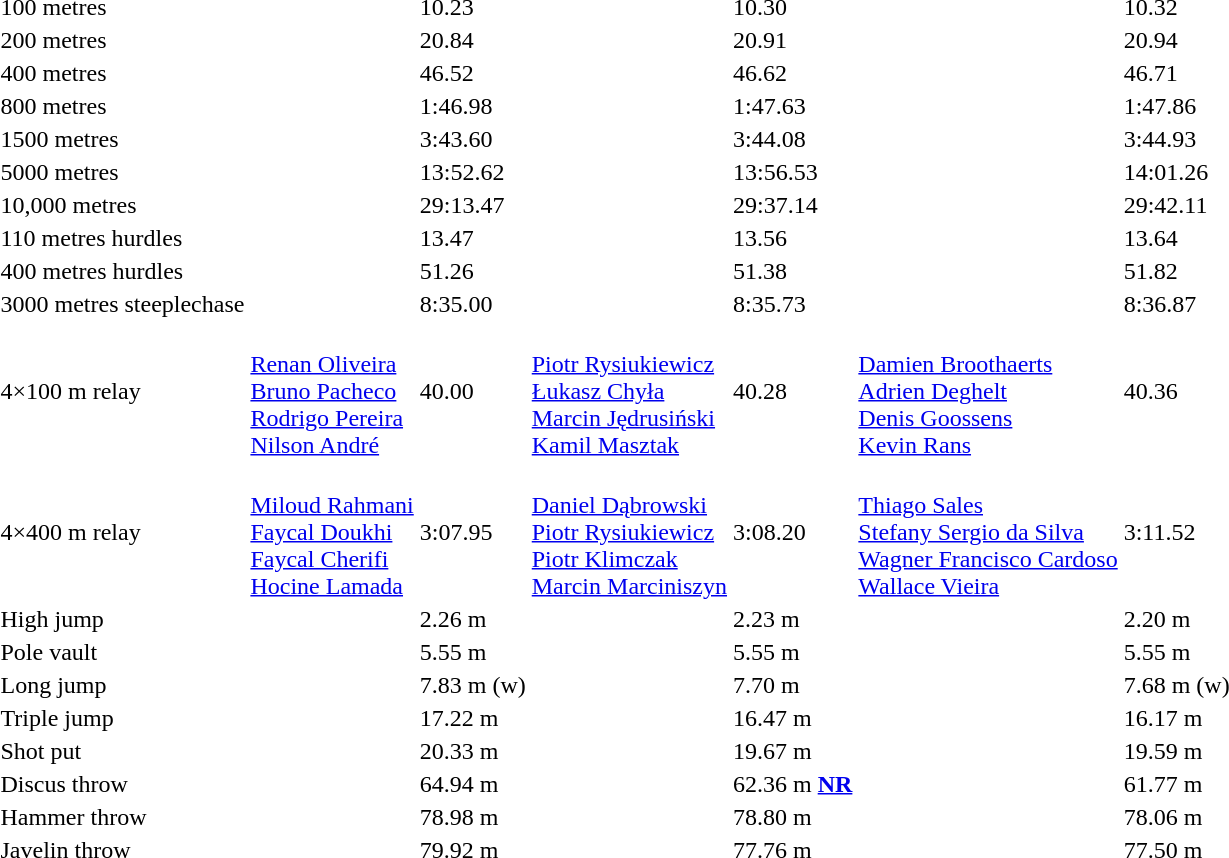<table>
<tr>
<td>100 metres</td>
<td></td>
<td>10.23</td>
<td></td>
<td>10.30</td>
<td></td>
<td>10.32</td>
</tr>
<tr>
<td>200 metres</td>
<td></td>
<td>20.84</td>
<td></td>
<td>20.91</td>
<td></td>
<td>20.94</td>
</tr>
<tr>
<td>400 metres</td>
<td></td>
<td>46.52</td>
<td></td>
<td>46.62</td>
<td></td>
<td>46.71</td>
</tr>
<tr>
<td>800 metres</td>
<td></td>
<td>1:46.98</td>
<td></td>
<td>1:47.63</td>
<td></td>
<td>1:47.86</td>
</tr>
<tr>
<td>1500 metres</td>
<td></td>
<td>3:43.60</td>
<td></td>
<td>3:44.08</td>
<td></td>
<td>3:44.93</td>
</tr>
<tr>
<td>5000 metres</td>
<td></td>
<td>13:52.62</td>
<td></td>
<td>13:56.53</td>
<td></td>
<td>14:01.26</td>
</tr>
<tr>
<td>10,000 metres</td>
<td></td>
<td>29:13.47</td>
<td></td>
<td>29:37.14</td>
<td></td>
<td>29:42.11</td>
</tr>
<tr>
<td>110 metres hurdles</td>
<td></td>
<td>13.47</td>
<td></td>
<td>13.56</td>
<td></td>
<td>13.64</td>
</tr>
<tr>
<td>400 metres hurdles</td>
<td></td>
<td>51.26</td>
<td></td>
<td>51.38</td>
<td></td>
<td>51.82</td>
</tr>
<tr>
<td>3000 metres steeplechase</td>
<td></td>
<td>8:35.00</td>
<td></td>
<td>8:35.73</td>
<td></td>
<td>8:36.87</td>
</tr>
<tr>
<td>4×100 m relay</td>
<td><br><a href='#'>Renan Oliveira</a><br><a href='#'>Bruno Pacheco</a><br><a href='#'>Rodrigo Pereira</a><br><a href='#'>Nilson André</a></td>
<td>40.00</td>
<td><br><a href='#'>Piotr Rysiukiewicz</a><br><a href='#'>Łukasz Chyła</a><br><a href='#'>Marcin Jędrusiński</a><br><a href='#'>Kamil Masztak</a></td>
<td>40.28</td>
<td><br><a href='#'>Damien Broothaerts</a><br><a href='#'>Adrien Deghelt</a><br><a href='#'>Denis Goossens</a><br><a href='#'>Kevin Rans</a></td>
<td>40.36</td>
</tr>
<tr>
<td>4×400 m relay</td>
<td><br><a href='#'>Miloud Rahmani</a><br><a href='#'>Faycal Doukhi</a><br><a href='#'>Faycal Cherifi</a><br><a href='#'>Hocine Lamada</a></td>
<td>3:07.95</td>
<td><br><a href='#'>Daniel Dąbrowski</a><br><a href='#'>Piotr Rysiukiewicz</a><br><a href='#'>Piotr Klimczak</a><br><a href='#'>Marcin Marciniszyn</a></td>
<td>3:08.20</td>
<td><br><a href='#'>Thiago Sales</a><br><a href='#'>Stefany Sergio da Silva</a><br><a href='#'>Wagner Francisco Cardoso</a><br><a href='#'>Wallace Vieira</a></td>
<td>3:11.52</td>
</tr>
<tr>
<td>High jump</td>
<td></td>
<td>2.26 m</td>
<td></td>
<td>2.23 m</td>
<td></td>
<td>2.20 m</td>
</tr>
<tr>
<td>Pole vault</td>
<td></td>
<td>5.55 m</td>
<td></td>
<td>5.55 m</td>
<td></td>
<td>5.55 m</td>
</tr>
<tr>
<td>Long jump</td>
<td></td>
<td>7.83 m (w)</td>
<td></td>
<td>7.70 m</td>
<td></td>
<td>7.68 m (w)</td>
</tr>
<tr>
<td>Triple jump</td>
<td></td>
<td>17.22 m</td>
<td></td>
<td>16.47 m</td>
<td></td>
<td>16.17 m</td>
</tr>
<tr>
<td>Shot put</td>
<td></td>
<td>20.33 m</td>
<td></td>
<td>19.67 m</td>
<td></td>
<td>19.59 m</td>
</tr>
<tr>
<td>Discus throw</td>
<td></td>
<td>64.94 m</td>
<td></td>
<td>62.36 m <strong><a href='#'>NR</a></strong></td>
<td></td>
<td>61.77 m</td>
</tr>
<tr>
<td>Hammer throw</td>
<td></td>
<td>78.98 m</td>
<td></td>
<td>78.80 m</td>
<td></td>
<td>78.06 m</td>
</tr>
<tr>
<td>Javelin throw</td>
<td></td>
<td>79.92 m</td>
<td></td>
<td>77.76 m</td>
<td></td>
<td>77.50 m</td>
</tr>
</table>
